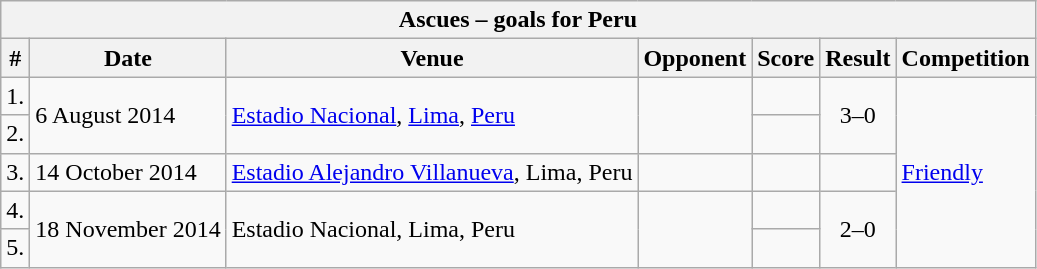<table class="wikitable sortable">
<tr>
<th colspan="7"><strong>Ascues – goals for Peru</strong></th>
</tr>
<tr>
<th>#</th>
<th>Date</th>
<th>Venue</th>
<th>Opponent</th>
<th>Score</th>
<th>Result</th>
<th>Competition</th>
</tr>
<tr>
<td align=center>1.</td>
<td rowspan=2>6 August 2014</td>
<td rowspan=2><a href='#'>Estadio Nacional</a>, <a href='#'>Lima</a>, <a href='#'>Peru</a></td>
<td rowspan=2></td>
<td></td>
<td rowspan=2 style="text-align:center;">3–0</td>
<td rowspan=5><a href='#'>Friendly</a></td>
</tr>
<tr>
<td align=center>2.</td>
<td></td>
</tr>
<tr>
<td align=center>3.</td>
<td>14 October 2014</td>
<td><a href='#'>Estadio Alejandro Villanueva</a>, Lima, Peru</td>
<td></td>
<td></td>
<td></td>
</tr>
<tr>
<td align=center>4.</td>
<td rowspan=2>18 November 2014</td>
<td rowspan=2>Estadio Nacional, Lima, Peru</td>
<td rowspan=2></td>
<td></td>
<td rowspan=2 style="text-align:center;">2–0</td>
</tr>
<tr>
<td align=center>5.</td>
<td></td>
</tr>
</table>
